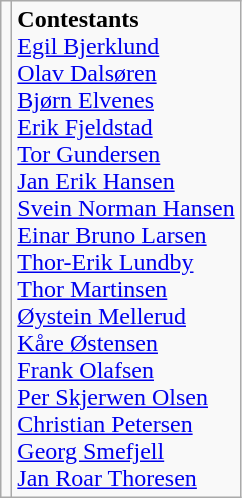<table class="wikitable" style="text-align:center">
<tr>
<td></td>
<td align=left><strong>Contestants</strong><br> <a href='#'>Egil Bjerklund</a> <br> <a href='#'>Olav Dalsøren</a> <br> <a href='#'>Bjørn Elvenes</a> <br> <a href='#'>Erik Fjeldstad</a> <br> <a href='#'>Tor Gundersen</a> <br> <a href='#'>Jan Erik Hansen</a> <br> <a href='#'>Svein Norman Hansen</a> <br> <a href='#'>Einar Bruno Larsen</a> <br> <a href='#'>Thor-Erik Lundby</a> <br> <a href='#'>Thor Martinsen</a> <br> <a href='#'>Øystein Mellerud</a> <br> <a href='#'>Kåre Østensen</a> <br> <a href='#'>Frank Olafsen</a> <br> <a href='#'>Per Skjerwen Olsen</a> <br> <a href='#'>Christian Petersen</a> <br> <a href='#'>Georg Smefjell</a> <br> <a href='#'>Jan Roar Thoresen</a></td>
</tr>
</table>
